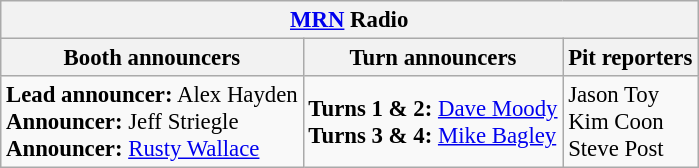<table class="wikitable" style="font-size: 95%">
<tr>
<th colspan="3"><a href='#'>MRN</a> Radio</th>
</tr>
<tr>
<th>Booth announcers</th>
<th>Turn announcers</th>
<th>Pit reporters</th>
</tr>
<tr>
<td><strong>Lead announcer:</strong> Alex Hayden<br><strong>Announcer:</strong> Jeff Striegle<br><strong>Announcer:</strong> <a href='#'>Rusty Wallace</a></td>
<td><strong>Turns 1 & 2:</strong> <a href='#'>Dave Moody</a><br><strong>Turns 3 & 4:</strong> <a href='#'>Mike Bagley</a></td>
<td>Jason Toy<br>Kim Coon<br>Steve Post</td>
</tr>
</table>
